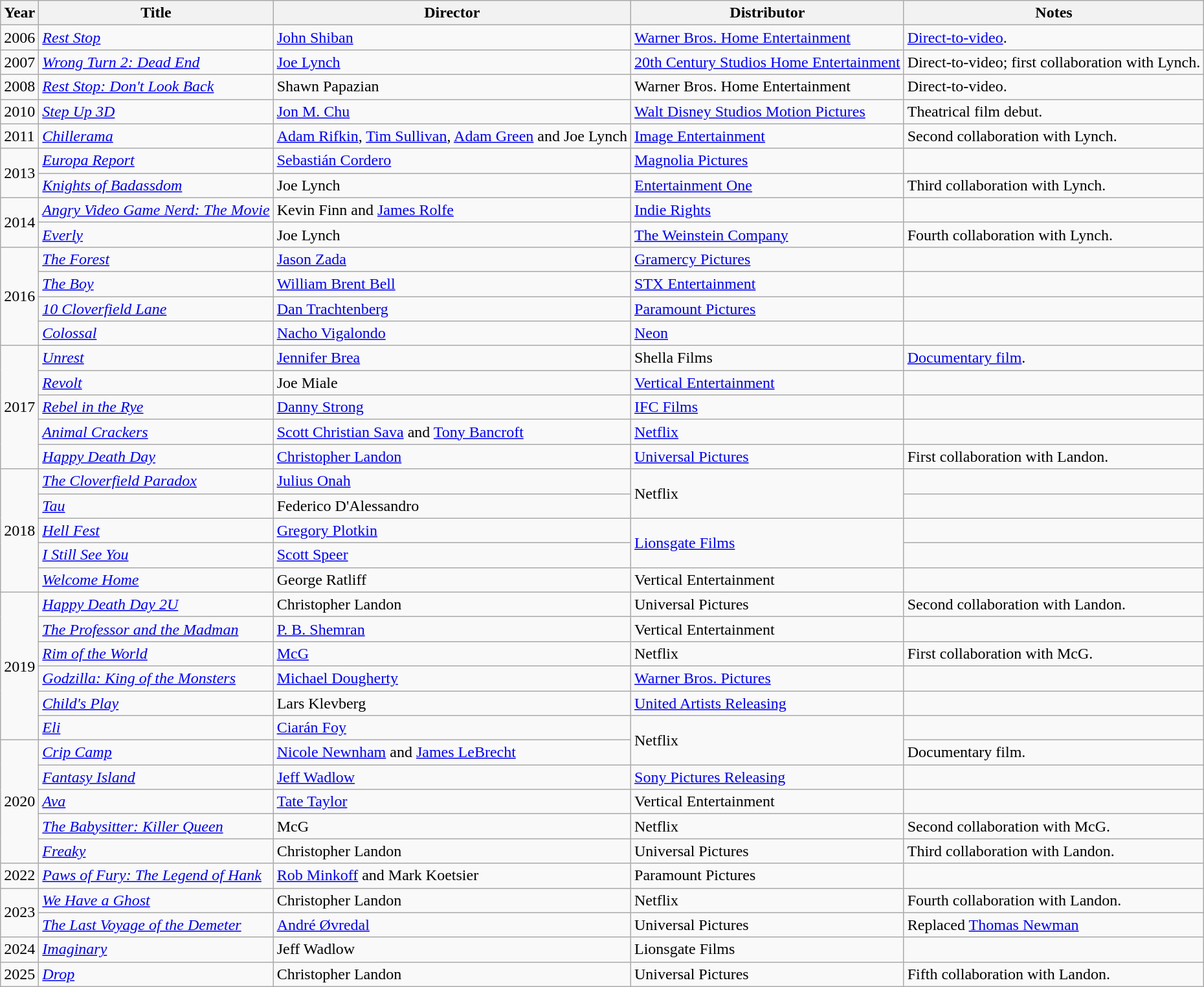<table class="wikitable">
<tr>
<th>Year</th>
<th>Title</th>
<th>Director</th>
<th>Distributor</th>
<th>Notes</th>
</tr>
<tr>
<td>2006</td>
<td><em><a href='#'>Rest Stop</a></em></td>
<td><a href='#'>John Shiban</a></td>
<td><a href='#'>Warner Bros. Home Entertainment</a></td>
<td><a href='#'>Direct-to-video</a>.</td>
</tr>
<tr>
<td>2007</td>
<td><em><a href='#'>Wrong Turn 2: Dead End</a></em></td>
<td><a href='#'>Joe Lynch</a></td>
<td><a href='#'>20th Century Studios Home Entertainment</a></td>
<td>Direct-to-video; first collaboration with Lynch.</td>
</tr>
<tr>
<td>2008</td>
<td><em><a href='#'>Rest Stop: Don't Look Back</a></em></td>
<td>Shawn Papazian</td>
<td>Warner Bros. Home Entertainment</td>
<td>Direct-to-video.</td>
</tr>
<tr>
<td>2010</td>
<td><em><a href='#'>Step Up 3D</a></em></td>
<td><a href='#'>Jon M. Chu</a></td>
<td><a href='#'>Walt Disney Studios Motion Pictures</a></td>
<td>Theatrical film debut.</td>
</tr>
<tr>
<td>2011</td>
<td><em><a href='#'>Chillerama</a></em></td>
<td><a href='#'>Adam Rifkin</a>, <a href='#'>Tim Sullivan</a>, <a href='#'>Adam Green</a> and Joe Lynch</td>
<td><a href='#'>Image Entertainment</a></td>
<td>Second collaboration with Lynch.</td>
</tr>
<tr>
<td rowspan="2">2013</td>
<td><em><a href='#'>Europa Report</a></em></td>
<td><a href='#'>Sebastián Cordero</a></td>
<td><a href='#'>Magnolia Pictures</a></td>
<td></td>
</tr>
<tr>
<td><em><a href='#'>Knights of Badassdom</a></em></td>
<td>Joe Lynch</td>
<td><a href='#'>Entertainment One</a></td>
<td>Third collaboration with Lynch.</td>
</tr>
<tr>
<td rowspan="2">2014</td>
<td><em><a href='#'>Angry Video Game Nerd: The Movie</a></em></td>
<td>Kevin Finn and <a href='#'>James Rolfe</a></td>
<td><a href='#'>Indie Rights</a></td>
<td></td>
</tr>
<tr>
<td><em><a href='#'>Everly</a></em></td>
<td>Joe Lynch</td>
<td><a href='#'>The Weinstein Company</a></td>
<td>Fourth collaboration with Lynch.</td>
</tr>
<tr>
<td rowspan="4">2016</td>
<td><em><a href='#'>The Forest</a></em></td>
<td><a href='#'>Jason Zada</a></td>
<td><a href='#'>Gramercy Pictures</a></td>
<td></td>
</tr>
<tr>
<td><em><a href='#'>The Boy</a></em></td>
<td><a href='#'>William Brent Bell</a></td>
<td><a href='#'>STX Entertainment</a></td>
<td></td>
</tr>
<tr>
<td><em><a href='#'>10 Cloverfield Lane</a></em></td>
<td><a href='#'>Dan Trachtenberg</a></td>
<td><a href='#'>Paramount Pictures</a></td>
<td></td>
</tr>
<tr>
<td><em><a href='#'>Colossal</a></em></td>
<td><a href='#'>Nacho Vigalondo</a></td>
<td><a href='#'>Neon</a></td>
<td></td>
</tr>
<tr>
<td rowspan="5">2017</td>
<td><em><a href='#'>Unrest</a></em></td>
<td><a href='#'>Jennifer Brea</a></td>
<td>Shella Films</td>
<td><a href='#'>Documentary film</a>.</td>
</tr>
<tr>
<td><em><a href='#'>Revolt</a></em></td>
<td>Joe Miale</td>
<td><a href='#'>Vertical Entertainment</a></td>
<td></td>
</tr>
<tr>
<td><em><a href='#'>Rebel in the Rye</a></em></td>
<td><a href='#'>Danny Strong</a></td>
<td><a href='#'>IFC Films</a></td>
<td></td>
</tr>
<tr>
<td><em><a href='#'>Animal Crackers</a></em></td>
<td><a href='#'>Scott Christian Sava</a> and <a href='#'>Tony Bancroft</a></td>
<td><a href='#'>Netflix</a></td>
<td></td>
</tr>
<tr>
<td><em><a href='#'>Happy Death Day</a></em></td>
<td><a href='#'>Christopher Landon</a></td>
<td><a href='#'>Universal Pictures</a></td>
<td>First collaboration with Landon.</td>
</tr>
<tr>
<td rowspan="5">2018</td>
<td><em><a href='#'>The Cloverfield Paradox</a></em></td>
<td><a href='#'>Julius Onah</a></td>
<td rowspan="2">Netflix</td>
<td></td>
</tr>
<tr>
<td><em><a href='#'>Tau</a></em></td>
<td>Federico D'Alessandro</td>
<td></td>
</tr>
<tr>
<td><em><a href='#'>Hell Fest</a></em></td>
<td><a href='#'>Gregory Plotkin</a></td>
<td rowspan="2"><a href='#'>Lionsgate Films</a></td>
<td></td>
</tr>
<tr>
<td><em><a href='#'>I Still See You</a></em></td>
<td><a href='#'>Scott Speer</a></td>
<td></td>
</tr>
<tr>
<td><em><a href='#'>Welcome Home</a></em></td>
<td>George Ratliff</td>
<td>Vertical Entertainment</td>
<td></td>
</tr>
<tr>
<td rowspan="6">2019</td>
<td><em><a href='#'>Happy Death Day 2U</a></em></td>
<td>Christopher Landon</td>
<td>Universal Pictures</td>
<td>Second collaboration with Landon.</td>
</tr>
<tr>
<td><em><a href='#'>The Professor and the Madman</a></em></td>
<td><a href='#'>P. B. Shemran</a></td>
<td>Vertical Entertainment</td>
<td></td>
</tr>
<tr>
<td><em><a href='#'>Rim of the World</a></em></td>
<td><a href='#'>McG</a></td>
<td>Netflix</td>
<td>First collaboration with McG.</td>
</tr>
<tr>
<td><em><a href='#'>Godzilla: King of the Monsters</a></em></td>
<td><a href='#'>Michael Dougherty</a></td>
<td><a href='#'>Warner Bros. Pictures</a></td>
<td></td>
</tr>
<tr>
<td><em><a href='#'>Child's Play</a></em></td>
<td>Lars Klevberg</td>
<td><a href='#'>United Artists Releasing</a></td>
<td></td>
</tr>
<tr>
<td><em><a href='#'>Eli</a></em></td>
<td><a href='#'>Ciarán Foy</a></td>
<td rowspan="2">Netflix</td>
<td></td>
</tr>
<tr>
<td rowspan="5">2020</td>
<td><em><a href='#'>Crip Camp</a></em></td>
<td><a href='#'>Nicole Newnham</a> and <a href='#'>James LeBrecht</a></td>
<td>Documentary film.</td>
</tr>
<tr>
<td><em><a href='#'>Fantasy Island</a></em></td>
<td><a href='#'>Jeff Wadlow</a></td>
<td><a href='#'>Sony Pictures Releasing</a></td>
<td></td>
</tr>
<tr>
<td><em><a href='#'>Ava</a></em></td>
<td><a href='#'>Tate Taylor</a></td>
<td>Vertical Entertainment</td>
<td></td>
</tr>
<tr>
<td><em><a href='#'>The Babysitter: Killer Queen</a></em></td>
<td>McG</td>
<td>Netflix</td>
<td>Second collaboration with McG.</td>
</tr>
<tr>
<td><em><a href='#'>Freaky</a></em></td>
<td>Christopher Landon</td>
<td>Universal Pictures</td>
<td>Third collaboration with Landon.</td>
</tr>
<tr>
<td>2022</td>
<td><em><a href='#'>Paws of Fury: The Legend of Hank</a></em></td>
<td><a href='#'>Rob Minkoff</a> and Mark Koetsier</td>
<td>Paramount Pictures</td>
<td></td>
</tr>
<tr>
<td rowspan="2">2023</td>
<td><em><a href='#'>We Have a Ghost</a></em></td>
<td>Christopher Landon</td>
<td>Netflix</td>
<td>Fourth collaboration with Landon.</td>
</tr>
<tr>
<td><em><a href='#'>The Last Voyage of the Demeter</a></em></td>
<td><a href='#'>André Øvredal</a></td>
<td>Universal Pictures</td>
<td>Replaced <a href='#'>Thomas Newman</a></td>
</tr>
<tr>
<td>2024</td>
<td><em><a href='#'>Imaginary</a></em></td>
<td>Jeff Wadlow</td>
<td>Lionsgate Films</td>
<td></td>
</tr>
<tr>
<td>2025</td>
<td><em><a href='#'>Drop</a></em></td>
<td>Christopher Landon</td>
<td>Universal Pictures</td>
<td>Fifth collaboration with Landon.</td>
</tr>
</table>
